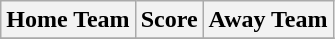<table class="wikitable" style="text-align: center">
<tr>
<th>Home Team</th>
<th>Score</th>
<th>Away Team</th>
</tr>
<tr>
</tr>
</table>
